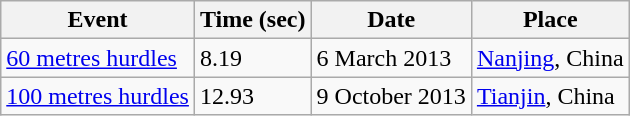<table class=wikitable>
<tr>
<th>Event</th>
<th>Time (sec)</th>
<th>Date</th>
<th>Place</th>
</tr>
<tr>
<td><a href='#'>60 metres hurdles</a></td>
<td>8.19</td>
<td>6 March 2013</td>
<td><a href='#'>Nanjing</a>, China</td>
</tr>
<tr>
<td><a href='#'>100 metres hurdles</a></td>
<td>12.93</td>
<td>9 October 2013</td>
<td><a href='#'>Tianjin</a>, China</td>
</tr>
</table>
